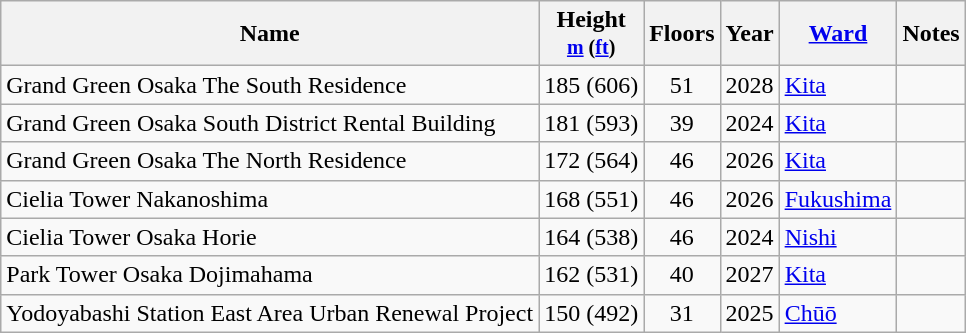<table class="wikitable sortable plainrowheaders">
<tr>
<th scope="col">Name</th>
<th scope="col">Height<br><small><a href='#'>m</a> (<a href='#'>ft</a>)</small></th>
<th scope="col">Floors</th>
<th scope="col">Year</th>
<th scope="col"><a href='#'>Ward</a></th>
<th scope="col" class="unsortable">Notes</th>
</tr>
<tr>
<td>Grand Green Osaka The South Residence</td>
<td style="text-align:center;">185 (606)</td>
<td style="text-align:center;">51</td>
<td style="text-align:center;">2028</td>
<td><a href='#'>Kita</a></td>
<td></td>
</tr>
<tr>
<td>Grand Green Osaka South District Rental Building</td>
<td style="text-align:center;">181 (593)</td>
<td style="text-align:center;">39</td>
<td style="text-align:center;">2024</td>
<td><a href='#'>Kita</a></td>
<td></td>
</tr>
<tr>
<td>Grand Green Osaka The North Residence</td>
<td style="text-align:center;">172 (564)</td>
<td style="text-align:center;">46</td>
<td style="text-align:center;">2026</td>
<td><a href='#'>Kita</a></td>
<td></td>
</tr>
<tr>
<td>Cielia Tower Nakanoshima</td>
<td style="text-align:center;">168 (551)</td>
<td style="text-align:center;">46</td>
<td style="text-align:center;">2026</td>
<td><a href='#'>Fukushima</a></td>
<td></td>
</tr>
<tr>
<td>Cielia Tower Osaka Horie</td>
<td style="text-align:center;">164 (538)</td>
<td style="text-align:center;">46</td>
<td style="text-align:center;">2024</td>
<td><a href='#'>Nishi</a></td>
<td></td>
</tr>
<tr>
<td>Park Tower Osaka Dojimahama</td>
<td style="text-align:center;">162 (531)</td>
<td style="text-align:center;">40</td>
<td style="text-align:center;">2027</td>
<td><a href='#'>Kita</a></td>
<td></td>
</tr>
<tr>
<td>Yodoyabashi Station East Area Urban Renewal Project</td>
<td style="text-align:center;">150 (492)</td>
<td style="text-align:center;">31</td>
<td style="text-align:center;">2025</td>
<td><a href='#'>Chūō</a></td>
<td></td>
</tr>
</table>
